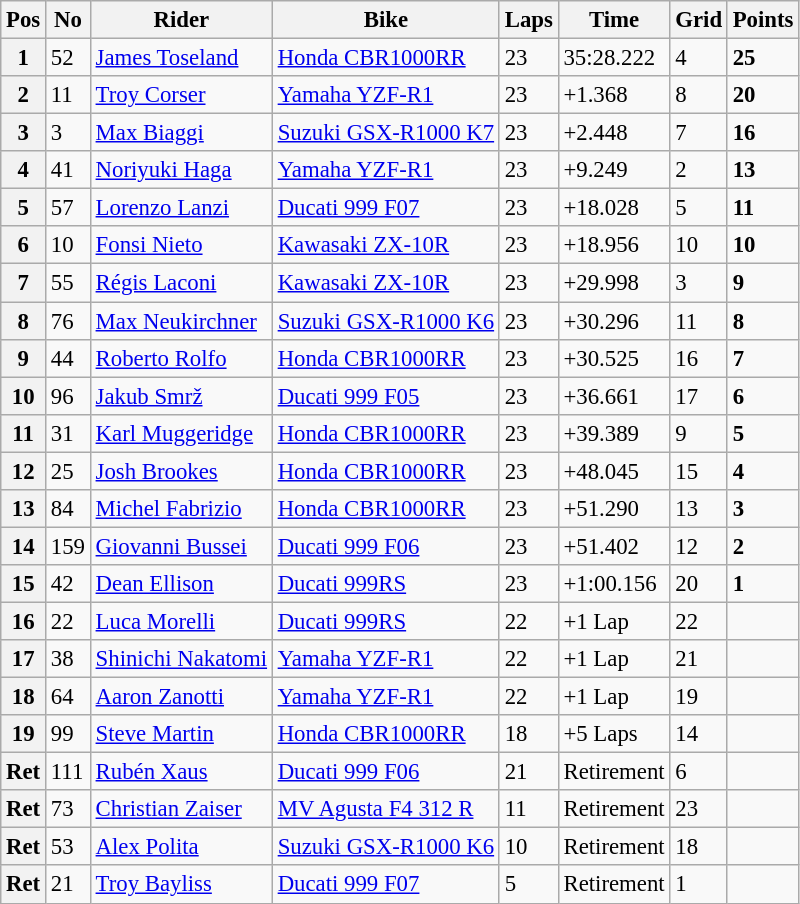<table class="wikitable" style="font-size: 95%;">
<tr>
<th>Pos</th>
<th>No</th>
<th>Rider</th>
<th>Bike</th>
<th>Laps</th>
<th>Time</th>
<th>Grid</th>
<th>Points</th>
</tr>
<tr>
<th>1</th>
<td>52</td>
<td> <a href='#'>James Toseland</a></td>
<td><a href='#'>Honda CBR1000RR</a></td>
<td>23</td>
<td>35:28.222</td>
<td>4</td>
<td><strong>25</strong></td>
</tr>
<tr>
<th>2</th>
<td>11</td>
<td> <a href='#'>Troy Corser</a></td>
<td><a href='#'>Yamaha YZF-R1</a></td>
<td>23</td>
<td>+1.368</td>
<td>8</td>
<td><strong>20</strong></td>
</tr>
<tr>
<th>3</th>
<td>3</td>
<td> <a href='#'>Max Biaggi</a></td>
<td><a href='#'>Suzuki GSX-R1000 K7</a></td>
<td>23</td>
<td>+2.448</td>
<td>7</td>
<td><strong>16</strong></td>
</tr>
<tr>
<th>4</th>
<td>41</td>
<td> <a href='#'>Noriyuki Haga</a></td>
<td><a href='#'>Yamaha YZF-R1</a></td>
<td>23</td>
<td>+9.249</td>
<td>2</td>
<td><strong>13</strong></td>
</tr>
<tr>
<th>5</th>
<td>57</td>
<td> <a href='#'>Lorenzo Lanzi</a></td>
<td><a href='#'>Ducati 999 F07</a></td>
<td>23</td>
<td>+18.028</td>
<td>5</td>
<td><strong>11</strong></td>
</tr>
<tr>
<th>6</th>
<td>10</td>
<td> <a href='#'>Fonsi Nieto</a></td>
<td><a href='#'>Kawasaki ZX-10R</a></td>
<td>23</td>
<td>+18.956</td>
<td>10</td>
<td><strong>10</strong></td>
</tr>
<tr>
<th>7</th>
<td>55</td>
<td> <a href='#'>Régis Laconi</a></td>
<td><a href='#'>Kawasaki ZX-10R</a></td>
<td>23</td>
<td>+29.998</td>
<td>3</td>
<td><strong>9</strong></td>
</tr>
<tr>
<th>8</th>
<td>76</td>
<td> <a href='#'>Max Neukirchner</a></td>
<td><a href='#'>Suzuki GSX-R1000 K6</a></td>
<td>23</td>
<td>+30.296</td>
<td>11</td>
<td><strong>8</strong></td>
</tr>
<tr>
<th>9</th>
<td>44</td>
<td> <a href='#'>Roberto Rolfo</a></td>
<td><a href='#'>Honda CBR1000RR</a></td>
<td>23</td>
<td>+30.525</td>
<td>16</td>
<td><strong>7</strong></td>
</tr>
<tr>
<th>10</th>
<td>96</td>
<td> <a href='#'>Jakub Smrž</a></td>
<td><a href='#'>Ducati 999 F05</a></td>
<td>23</td>
<td>+36.661</td>
<td>17</td>
<td><strong>6</strong></td>
</tr>
<tr>
<th>11</th>
<td>31</td>
<td> <a href='#'>Karl Muggeridge</a></td>
<td><a href='#'>Honda CBR1000RR</a></td>
<td>23</td>
<td>+39.389</td>
<td>9</td>
<td><strong>5</strong></td>
</tr>
<tr>
<th>12</th>
<td>25</td>
<td> <a href='#'>Josh Brookes</a></td>
<td><a href='#'>Honda CBR1000RR</a></td>
<td>23</td>
<td>+48.045</td>
<td>15</td>
<td><strong>4</strong></td>
</tr>
<tr>
<th>13</th>
<td>84</td>
<td> <a href='#'>Michel Fabrizio</a></td>
<td><a href='#'>Honda CBR1000RR</a></td>
<td>23</td>
<td>+51.290</td>
<td>13</td>
<td><strong>3</strong></td>
</tr>
<tr>
<th>14</th>
<td>159</td>
<td> <a href='#'>Giovanni Bussei</a></td>
<td><a href='#'>Ducati 999 F06</a></td>
<td>23</td>
<td>+51.402</td>
<td>12</td>
<td><strong>2</strong></td>
</tr>
<tr>
<th>15</th>
<td>42</td>
<td> <a href='#'>Dean Ellison</a></td>
<td><a href='#'>Ducati 999RS</a></td>
<td>23</td>
<td>+1:00.156</td>
<td>20</td>
<td><strong>1</strong></td>
</tr>
<tr>
<th>16</th>
<td>22</td>
<td> <a href='#'>Luca Morelli</a></td>
<td><a href='#'>Ducati 999RS</a></td>
<td>22</td>
<td>+1 Lap</td>
<td>22</td>
<td></td>
</tr>
<tr>
<th>17</th>
<td>38</td>
<td> <a href='#'>Shinichi Nakatomi</a></td>
<td><a href='#'>Yamaha YZF-R1</a></td>
<td>22</td>
<td>+1 Lap</td>
<td>21</td>
<td></td>
</tr>
<tr>
<th>18</th>
<td>64</td>
<td> <a href='#'>Aaron Zanotti</a></td>
<td><a href='#'>Yamaha YZF-R1</a></td>
<td>22</td>
<td>+1 Lap</td>
<td>19</td>
<td></td>
</tr>
<tr>
<th>19</th>
<td>99</td>
<td> <a href='#'>Steve Martin</a></td>
<td><a href='#'>Honda CBR1000RR</a></td>
<td>18</td>
<td>+5 Laps</td>
<td>14</td>
<td></td>
</tr>
<tr>
<th>Ret</th>
<td>111</td>
<td> <a href='#'>Rubén Xaus</a></td>
<td><a href='#'>Ducati 999 F06</a></td>
<td>21</td>
<td>Retirement</td>
<td>6</td>
<td></td>
</tr>
<tr>
<th>Ret</th>
<td>73</td>
<td> <a href='#'>Christian Zaiser</a></td>
<td><a href='#'>MV Agusta F4 312 R</a></td>
<td>11</td>
<td>Retirement</td>
<td>23</td>
<td></td>
</tr>
<tr>
<th>Ret</th>
<td>53</td>
<td> <a href='#'>Alex Polita</a></td>
<td><a href='#'>Suzuki GSX-R1000 K6</a></td>
<td>10</td>
<td>Retirement</td>
<td>18</td>
<td></td>
</tr>
<tr>
<th>Ret</th>
<td>21</td>
<td> <a href='#'>Troy Bayliss</a></td>
<td><a href='#'>Ducati 999 F07</a></td>
<td>5</td>
<td>Retirement</td>
<td>1</td>
<td></td>
</tr>
</table>
